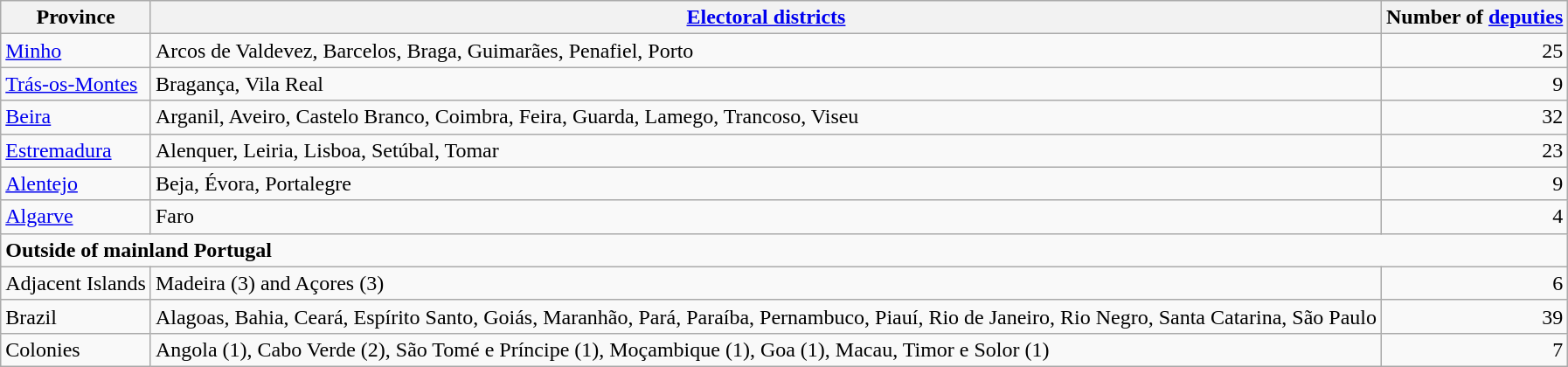<table class="wikitable">
<tr>
<th>Province</th>
<th><a href='#'>Electoral districts</a></th>
<th>Number of <a href='#'>deputies</a></th>
</tr>
<tr>
<td><a href='#'>Minho</a></td>
<td>Arcos de Valdevez, Barcelos, Braga, Guimarães, Penafiel, Porto</td>
<td align=right>25</td>
</tr>
<tr>
<td><a href='#'>Trás-os-Montes</a></td>
<td>Bragança, Vila Real</td>
<td align=right>9</td>
</tr>
<tr>
<td><a href='#'>Beira</a></td>
<td>Arganil, Aveiro, Castelo Branco, Coimbra, Feira, Guarda, Lamego, Trancoso, Viseu</td>
<td align=right>32</td>
</tr>
<tr>
<td><a href='#'>Estremadura</a></td>
<td>Alenquer, Leiria, Lisboa, Setúbal, Tomar</td>
<td align=right>23</td>
</tr>
<tr>
<td><a href='#'>Alentejo</a></td>
<td>Beja, Évora, Portalegre</td>
<td align=right>9</td>
</tr>
<tr>
<td><a href='#'>Algarve</a></td>
<td>Faro</td>
<td align=right>4</td>
</tr>
<tr>
<td colspan="3"><strong>Outside of mainland Portugal</strong></td>
</tr>
<tr>
<td>Adjacent Islands</td>
<td>Madeira (3) and Açores (3)</td>
<td align=right>6</td>
</tr>
<tr>
<td>Brazil</td>
<td>Alagoas, Bahia, Ceará, Espírito Santo, Goiás, Maranhão, Pará, Paraíba, Pernambuco, Piauí, Rio de Janeiro, Rio Negro, Santa Catarina, São Paulo</td>
<td align=right>39</td>
</tr>
<tr>
<td>Colonies</td>
<td>Angola (1), Cabo Verde (2), São Tomé e Príncipe (1), Moçambique (1), Goa (1), Macau, Timor e Solor (1)</td>
<td align=right>7</td>
</tr>
</table>
